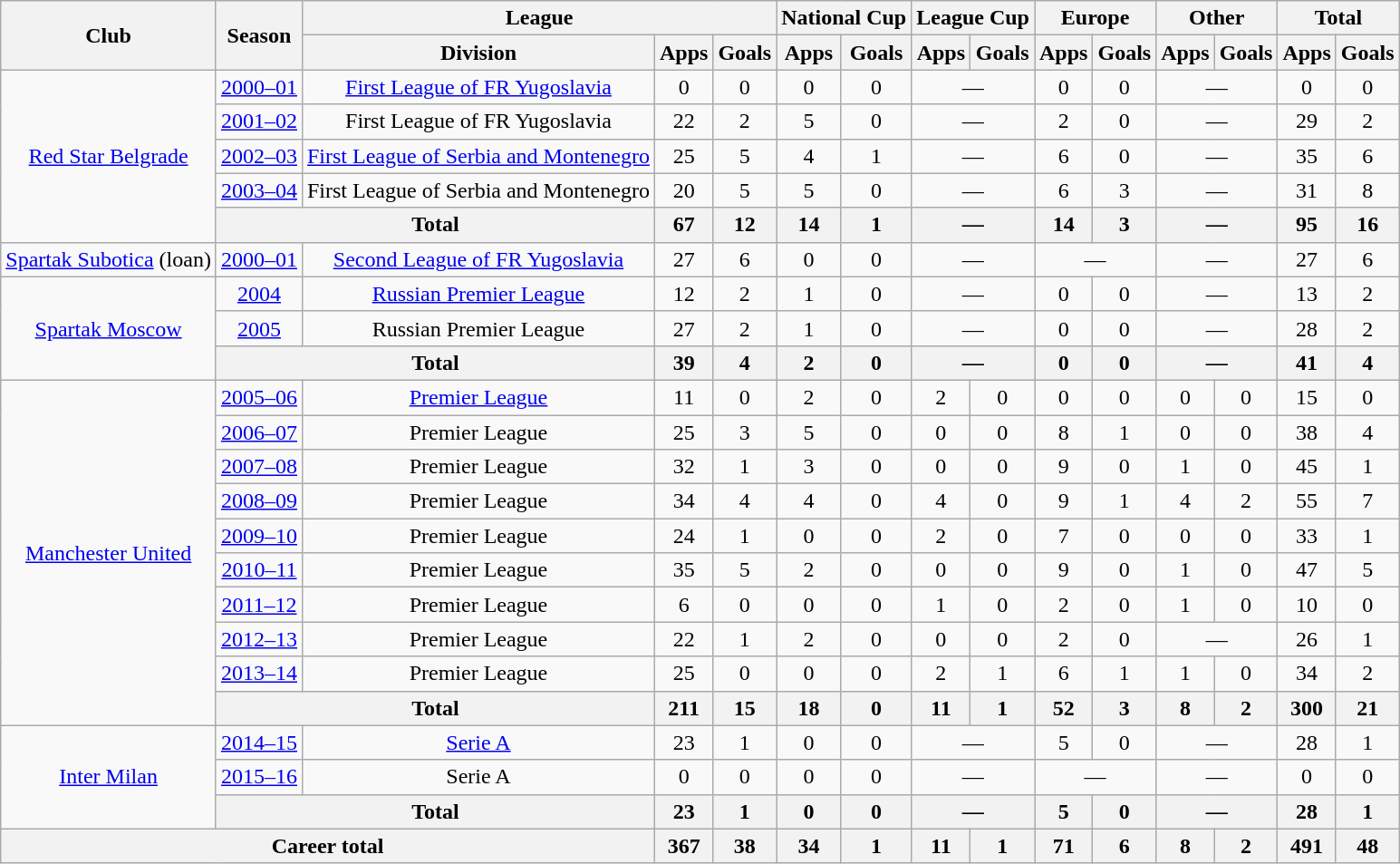<table class="wikitable" style="text-align:center">
<tr>
<th rowspan="2">Club</th>
<th rowspan="2">Season</th>
<th colspan="3">League</th>
<th colspan="2">National Cup</th>
<th colspan="2">League Cup</th>
<th colspan="2">Europe</th>
<th colspan="2">Other</th>
<th colspan="2">Total</th>
</tr>
<tr>
<th>Division</th>
<th>Apps</th>
<th>Goals</th>
<th>Apps</th>
<th>Goals</th>
<th>Apps</th>
<th>Goals</th>
<th>Apps</th>
<th>Goals</th>
<th>Apps</th>
<th>Goals</th>
<th>Apps</th>
<th>Goals</th>
</tr>
<tr>
<td rowspan="5"><a href='#'>Red Star Belgrade</a></td>
<td><a href='#'>2000–01</a></td>
<td><a href='#'>First League of FR Yugoslavia</a></td>
<td>0</td>
<td>0</td>
<td>0</td>
<td>0</td>
<td colspan="2">—</td>
<td>0</td>
<td>0</td>
<td colspan="2">—</td>
<td>0</td>
<td>0</td>
</tr>
<tr>
<td><a href='#'>2001–02</a></td>
<td>First League of FR Yugoslavia</td>
<td>22</td>
<td>2</td>
<td>5</td>
<td>0</td>
<td colspan="2">—</td>
<td>2</td>
<td>0</td>
<td colspan="2">—</td>
<td>29</td>
<td>2</td>
</tr>
<tr>
<td><a href='#'>2002–03</a></td>
<td><a href='#'>First League of Serbia and Montenegro</a></td>
<td>25</td>
<td>5</td>
<td>4</td>
<td>1</td>
<td colspan="2">—</td>
<td>6</td>
<td>0</td>
<td colspan="2">—</td>
<td>35</td>
<td>6</td>
</tr>
<tr>
<td><a href='#'>2003–04</a></td>
<td>First League of Serbia and Montenegro</td>
<td>20</td>
<td>5</td>
<td>5</td>
<td>0</td>
<td colspan="2">—</td>
<td>6</td>
<td>3</td>
<td colspan="2">—</td>
<td>31</td>
<td>8</td>
</tr>
<tr>
<th colspan="2">Total</th>
<th>67</th>
<th>12</th>
<th>14</th>
<th>1</th>
<th colspan="2">—</th>
<th>14</th>
<th>3</th>
<th colspan="2">—</th>
<th>95</th>
<th>16</th>
</tr>
<tr>
<td><a href='#'>Spartak Subotica</a> (loan)</td>
<td><a href='#'>2000–01</a></td>
<td><a href='#'>Second League of FR Yugoslavia</a></td>
<td>27</td>
<td>6</td>
<td>0</td>
<td>0</td>
<td colspan="2">—</td>
<td colspan="2">—</td>
<td colspan="2">—</td>
<td>27</td>
<td>6</td>
</tr>
<tr>
<td rowspan="3"><a href='#'>Spartak Moscow</a></td>
<td><a href='#'>2004</a></td>
<td><a href='#'>Russian Premier League</a></td>
<td>12</td>
<td>2</td>
<td>1</td>
<td>0</td>
<td colspan="2">—</td>
<td>0</td>
<td>0</td>
<td colspan="2">—</td>
<td>13</td>
<td>2</td>
</tr>
<tr>
<td><a href='#'>2005</a></td>
<td>Russian Premier League</td>
<td>27</td>
<td>2</td>
<td>1</td>
<td>0</td>
<td colspan="2">—</td>
<td>0</td>
<td>0</td>
<td colspan="2">—</td>
<td>28</td>
<td>2</td>
</tr>
<tr>
<th colspan="2">Total</th>
<th>39</th>
<th>4</th>
<th>2</th>
<th>0</th>
<th colspan="2">—</th>
<th>0</th>
<th>0</th>
<th colspan="2">—</th>
<th>41</th>
<th>4</th>
</tr>
<tr>
<td rowspan="10"><a href='#'>Manchester United</a></td>
<td><a href='#'>2005–06</a></td>
<td><a href='#'>Premier League</a></td>
<td>11</td>
<td>0</td>
<td>2</td>
<td>0</td>
<td>2</td>
<td>0</td>
<td>0</td>
<td>0</td>
<td>0</td>
<td>0</td>
<td>15</td>
<td>0</td>
</tr>
<tr>
<td><a href='#'>2006–07</a></td>
<td>Premier League</td>
<td>25</td>
<td>3</td>
<td>5</td>
<td>0</td>
<td>0</td>
<td>0</td>
<td>8</td>
<td>1</td>
<td>0</td>
<td>0</td>
<td>38</td>
<td>4</td>
</tr>
<tr>
<td><a href='#'>2007–08</a></td>
<td>Premier League</td>
<td>32</td>
<td>1</td>
<td>3</td>
<td>0</td>
<td>0</td>
<td>0</td>
<td>9</td>
<td>0</td>
<td>1</td>
<td>0</td>
<td>45</td>
<td>1</td>
</tr>
<tr>
<td><a href='#'>2008–09</a></td>
<td>Premier League</td>
<td>34</td>
<td>4</td>
<td>4</td>
<td>0</td>
<td>4</td>
<td>0</td>
<td>9</td>
<td>1</td>
<td>4</td>
<td>2</td>
<td>55</td>
<td>7</td>
</tr>
<tr>
<td><a href='#'>2009–10</a></td>
<td>Premier League</td>
<td>24</td>
<td>1</td>
<td>0</td>
<td>0</td>
<td>2</td>
<td>0</td>
<td>7</td>
<td>0</td>
<td>0</td>
<td>0</td>
<td>33</td>
<td>1</td>
</tr>
<tr>
<td><a href='#'>2010–11</a></td>
<td>Premier League</td>
<td>35</td>
<td>5</td>
<td>2</td>
<td>0</td>
<td>0</td>
<td>0</td>
<td>9</td>
<td>0</td>
<td>1</td>
<td>0</td>
<td>47</td>
<td>5</td>
</tr>
<tr>
<td><a href='#'>2011–12</a></td>
<td>Premier League</td>
<td>6</td>
<td>0</td>
<td>0</td>
<td>0</td>
<td>1</td>
<td>0</td>
<td>2</td>
<td>0</td>
<td>1</td>
<td>0</td>
<td>10</td>
<td>0</td>
</tr>
<tr>
<td><a href='#'>2012–13</a></td>
<td>Premier League</td>
<td>22</td>
<td>1</td>
<td>2</td>
<td>0</td>
<td>0</td>
<td>0</td>
<td>2</td>
<td>0</td>
<td colspan="2">—</td>
<td>26</td>
<td>1</td>
</tr>
<tr>
<td><a href='#'>2013–14</a></td>
<td>Premier League</td>
<td>25</td>
<td>0</td>
<td>0</td>
<td>0</td>
<td>2</td>
<td>1</td>
<td>6</td>
<td>1</td>
<td>1</td>
<td>0</td>
<td>34</td>
<td>2</td>
</tr>
<tr>
<th colspan="2">Total</th>
<th>211</th>
<th>15</th>
<th>18</th>
<th>0</th>
<th>11</th>
<th>1</th>
<th>52</th>
<th>3</th>
<th>8</th>
<th>2</th>
<th>300</th>
<th>21</th>
</tr>
<tr>
<td rowspan="3"><a href='#'>Inter Milan</a></td>
<td><a href='#'>2014–15</a></td>
<td><a href='#'>Serie A</a></td>
<td>23</td>
<td>1</td>
<td>0</td>
<td>0</td>
<td colspan="2">—</td>
<td>5</td>
<td>0</td>
<td colspan="2">—</td>
<td>28</td>
<td>1</td>
</tr>
<tr>
<td><a href='#'>2015–16</a></td>
<td>Serie A</td>
<td>0</td>
<td>0</td>
<td>0</td>
<td>0</td>
<td colspan="2">—</td>
<td colspan="2">—</td>
<td colspan="2">—</td>
<td>0</td>
<td>0</td>
</tr>
<tr>
<th colspan="2">Total</th>
<th>23</th>
<th>1</th>
<th>0</th>
<th>0</th>
<th colspan="2">—</th>
<th>5</th>
<th>0</th>
<th colspan="2">—</th>
<th>28</th>
<th>1</th>
</tr>
<tr>
<th colspan="3">Career total</th>
<th>367</th>
<th>38</th>
<th>34</th>
<th>1</th>
<th>11</th>
<th>1</th>
<th>71</th>
<th>6</th>
<th>8</th>
<th>2</th>
<th>491</th>
<th>48</th>
</tr>
</table>
